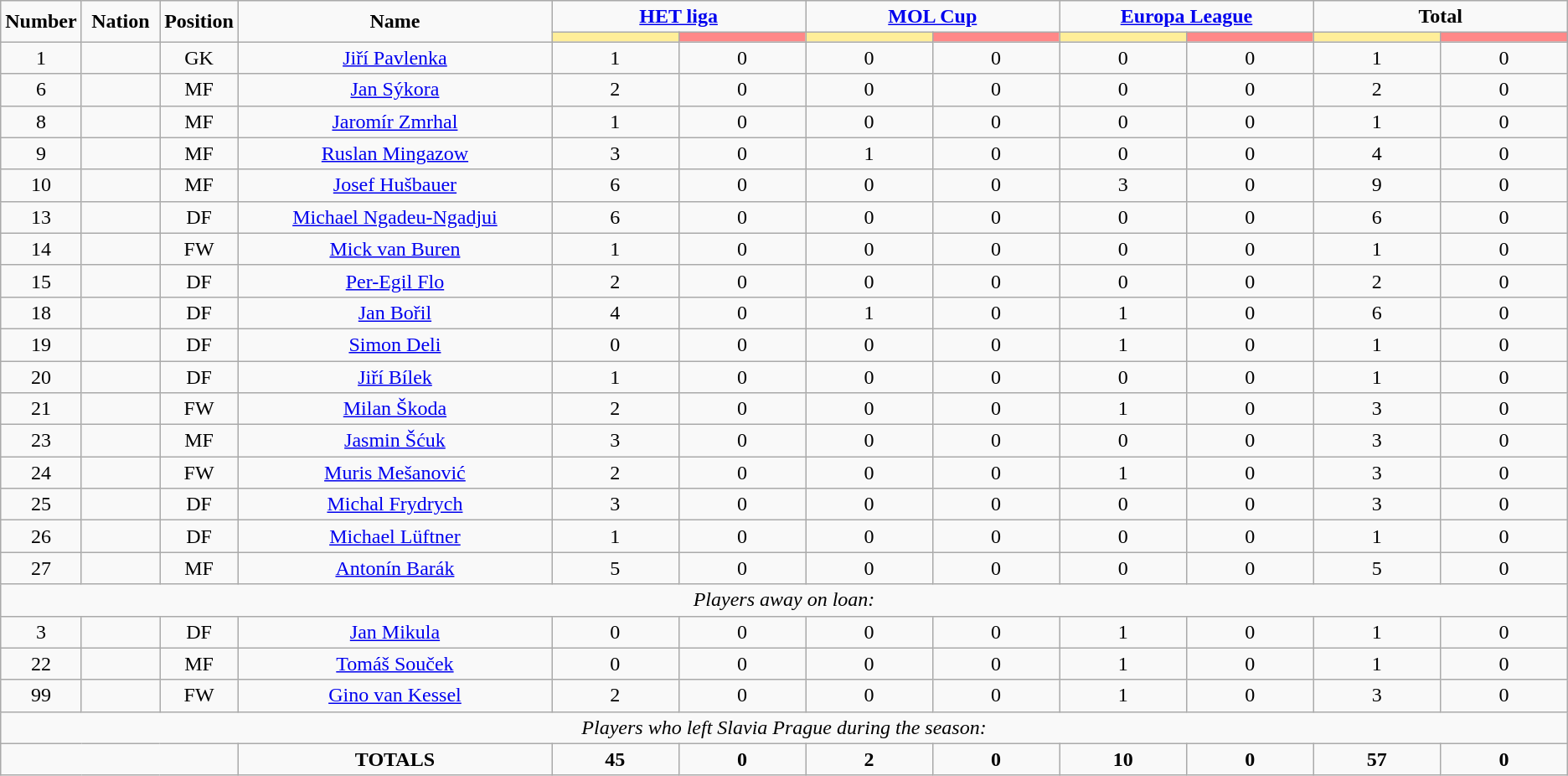<table class="wikitable" style="text-align:center;">
<tr>
<td rowspan="2"  style="width:5%; text-align:center;"><strong>Number</strong></td>
<td rowspan="2"  style="width:5%; text-align:center;"><strong>Nation</strong></td>
<td rowspan="2"  style="width:5%; text-align:center;"><strong>Position</strong></td>
<td rowspan="2"  style="width:20%; text-align:center;"><strong>Name</strong></td>
<td colspan="2" style="text-align:center;"><strong><a href='#'>HET liga</a></strong></td>
<td colspan="2" style="text-align:center;"><strong><a href='#'>MOL Cup</a></strong></td>
<td colspan="2" style="text-align:center;"><strong><a href='#'>Europa League</a></strong></td>
<td colspan="2" style="text-align:center;"><strong>Total</strong></td>
</tr>
<tr>
<th style="width:60px; background:#fe9;"></th>
<th style="width:60px; background:#ff8888;"></th>
<th style="width:60px; background:#fe9;"></th>
<th style="width:60px; background:#ff8888;"></th>
<th style="width:60px; background:#fe9;"></th>
<th style="width:60px; background:#ff8888;"></th>
<th style="width:60px; background:#fe9;"></th>
<th style="width:60px; background:#ff8888;"></th>
</tr>
<tr>
<td>1</td>
<td></td>
<td>GK</td>
<td><a href='#'>Jiří Pavlenka</a></td>
<td>1</td>
<td>0</td>
<td>0</td>
<td>0</td>
<td>0</td>
<td>0</td>
<td>1</td>
<td>0</td>
</tr>
<tr>
<td>6</td>
<td></td>
<td>MF</td>
<td><a href='#'>Jan Sýkora</a></td>
<td>2</td>
<td>0</td>
<td>0</td>
<td>0</td>
<td>0</td>
<td>0</td>
<td>2</td>
<td>0</td>
</tr>
<tr>
<td>8</td>
<td></td>
<td>MF</td>
<td><a href='#'>Jaromír Zmrhal</a></td>
<td>1</td>
<td>0</td>
<td>0</td>
<td>0</td>
<td>0</td>
<td>0</td>
<td>1</td>
<td>0</td>
</tr>
<tr>
<td>9</td>
<td></td>
<td>MF</td>
<td><a href='#'>Ruslan Mingazow</a></td>
<td>3</td>
<td>0</td>
<td>1</td>
<td>0</td>
<td>0</td>
<td>0</td>
<td>4</td>
<td>0</td>
</tr>
<tr>
<td>10</td>
<td></td>
<td>MF</td>
<td><a href='#'>Josef Hušbauer</a></td>
<td>6</td>
<td>0</td>
<td>0</td>
<td>0</td>
<td>3</td>
<td>0</td>
<td>9</td>
<td>0</td>
</tr>
<tr>
<td>13</td>
<td></td>
<td>DF</td>
<td><a href='#'>Michael Ngadeu-Ngadjui</a></td>
<td>6</td>
<td>0</td>
<td>0</td>
<td>0</td>
<td>0</td>
<td>0</td>
<td>6</td>
<td>0</td>
</tr>
<tr>
<td>14</td>
<td></td>
<td>FW</td>
<td><a href='#'>Mick van Buren</a></td>
<td>1</td>
<td>0</td>
<td>0</td>
<td>0</td>
<td>0</td>
<td>0</td>
<td>1</td>
<td>0</td>
</tr>
<tr>
<td>15</td>
<td></td>
<td>DF</td>
<td><a href='#'>Per-Egil Flo</a></td>
<td>2</td>
<td>0</td>
<td>0</td>
<td>0</td>
<td>0</td>
<td>0</td>
<td>2</td>
<td>0</td>
</tr>
<tr>
<td>18</td>
<td></td>
<td>DF</td>
<td><a href='#'>Jan Bořil</a></td>
<td>4</td>
<td>0</td>
<td>1</td>
<td>0</td>
<td>1</td>
<td>0</td>
<td>6</td>
<td>0</td>
</tr>
<tr>
<td>19</td>
<td></td>
<td>DF</td>
<td><a href='#'>Simon Deli</a></td>
<td>0</td>
<td>0</td>
<td>0</td>
<td>0</td>
<td>1</td>
<td>0</td>
<td>1</td>
<td>0</td>
</tr>
<tr>
<td>20</td>
<td></td>
<td>DF</td>
<td><a href='#'>Jiří Bílek</a></td>
<td>1</td>
<td>0</td>
<td>0</td>
<td>0</td>
<td>0</td>
<td>0</td>
<td>1</td>
<td>0</td>
</tr>
<tr>
<td>21</td>
<td></td>
<td>FW</td>
<td><a href='#'>Milan Škoda</a></td>
<td>2</td>
<td>0</td>
<td>0</td>
<td>0</td>
<td>1</td>
<td>0</td>
<td>3</td>
<td>0</td>
</tr>
<tr>
<td>23</td>
<td></td>
<td>MF</td>
<td><a href='#'>Jasmin Šćuk</a></td>
<td>3</td>
<td>0</td>
<td>0</td>
<td>0</td>
<td>0</td>
<td>0</td>
<td>3</td>
<td>0</td>
</tr>
<tr>
<td>24</td>
<td></td>
<td>FW</td>
<td><a href='#'>Muris Mešanović</a></td>
<td>2</td>
<td>0</td>
<td>0</td>
<td>0</td>
<td>1</td>
<td>0</td>
<td>3</td>
<td>0</td>
</tr>
<tr>
<td>25</td>
<td></td>
<td>DF</td>
<td><a href='#'>Michal Frydrych</a></td>
<td>3</td>
<td>0</td>
<td>0</td>
<td>0</td>
<td>0</td>
<td>0</td>
<td>3</td>
<td>0</td>
</tr>
<tr>
<td>26</td>
<td></td>
<td>DF</td>
<td><a href='#'>Michael Lüftner</a></td>
<td>1</td>
<td>0</td>
<td>0</td>
<td>0</td>
<td>0</td>
<td>0</td>
<td>1</td>
<td>0</td>
</tr>
<tr>
<td>27</td>
<td></td>
<td>MF</td>
<td><a href='#'>Antonín Barák</a></td>
<td>5</td>
<td>0</td>
<td>0</td>
<td>0</td>
<td>0</td>
<td>0</td>
<td>5</td>
<td>0</td>
</tr>
<tr>
<td colspan="14"><em>Players away on loan:</em></td>
</tr>
<tr>
<td>3</td>
<td></td>
<td>DF</td>
<td><a href='#'>Jan Mikula</a></td>
<td>0</td>
<td>0</td>
<td>0</td>
<td>0</td>
<td>1</td>
<td>0</td>
<td>1</td>
<td>0</td>
</tr>
<tr>
<td>22</td>
<td></td>
<td>MF</td>
<td><a href='#'>Tomáš Souček</a></td>
<td>0</td>
<td>0</td>
<td>0</td>
<td>0</td>
<td>1</td>
<td>0</td>
<td>1</td>
<td>0</td>
</tr>
<tr>
<td>99</td>
<td></td>
<td>FW</td>
<td><a href='#'>Gino van Kessel</a></td>
<td>2</td>
<td>0</td>
<td>0</td>
<td>0</td>
<td>1</td>
<td>0</td>
<td>3</td>
<td>0</td>
</tr>
<tr>
<td colspan="14"><em>Players who left Slavia Prague during the season:</em></td>
</tr>
<tr>
<td colspan="3"></td>
<td><strong>TOTALS</strong></td>
<td><strong>45</strong></td>
<td><strong>0</strong></td>
<td><strong>2</strong></td>
<td><strong>0</strong></td>
<td><strong>10</strong></td>
<td><strong>0</strong></td>
<td><strong>57</strong></td>
<td><strong>0</strong></td>
</tr>
</table>
